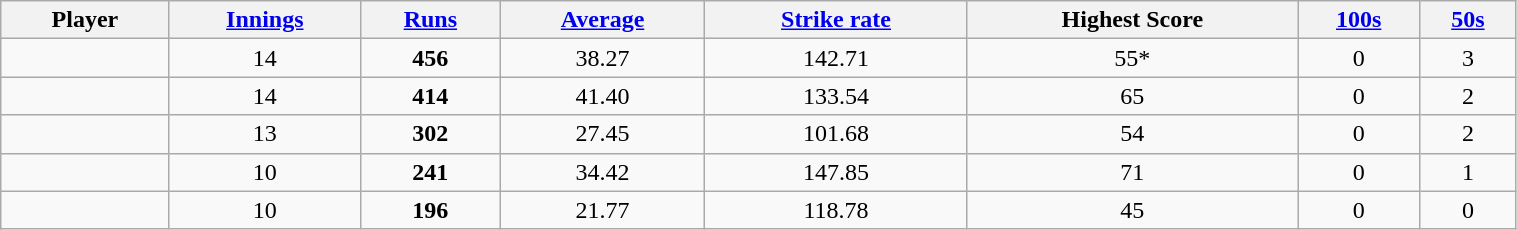<table class="wikitable sortable" align="center" style="text-align: center; font-size: 100%; width:80%">
<tr>
<th>Player</th>
<th><a href='#'>Innings</a></th>
<th><a href='#'>Runs</a></th>
<th><a href='#'>Average</a></th>
<th><a href='#'>Strike rate</a></th>
<th>Highest Score</th>
<th><a href='#'>100s</a></th>
<th><a href='#'>50s</a></th>
</tr>
<tr>
<td></td>
<td>14</td>
<td><strong>456</strong></td>
<td>38.27</td>
<td>142.71</td>
<td>55*</td>
<td>0</td>
<td>3</td>
</tr>
<tr>
<td></td>
<td>14</td>
<td><strong>414</strong></td>
<td>41.40</td>
<td>133.54</td>
<td>65</td>
<td>0</td>
<td>2</td>
</tr>
<tr>
<td></td>
<td>13</td>
<td><strong>302</strong></td>
<td>27.45</td>
<td>101.68</td>
<td>54</td>
<td>0</td>
<td>2</td>
</tr>
<tr>
<td></td>
<td>10</td>
<td><strong>241</strong></td>
<td>34.42</td>
<td>147.85</td>
<td>71</td>
<td>0</td>
<td>1</td>
</tr>
<tr>
<td></td>
<td>10</td>
<td><strong>196</strong></td>
<td>21.77</td>
<td>118.78</td>
<td>45</td>
<td>0</td>
<td>0</td>
</tr>
</table>
